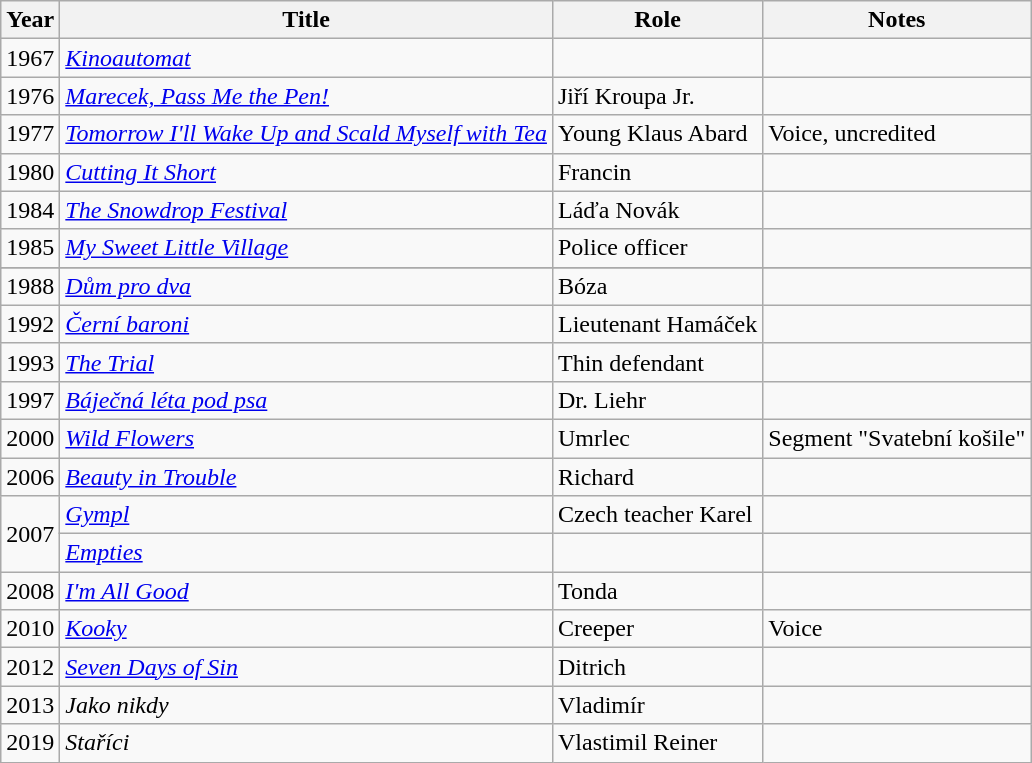<table class="wikitable sortable">
<tr>
<th>Year</th>
<th>Title</th>
<th>Role</th>
<th class="unsortable">Notes</th>
</tr>
<tr>
<td>1967</td>
<td><em><a href='#'>Kinoautomat</a></em></td>
<td></td>
<td></td>
</tr>
<tr>
<td>1976</td>
<td><em><a href='#'>Marecek, Pass Me the Pen!</a></em></td>
<td>Jiří Kroupa Jr.</td>
<td></td>
</tr>
<tr>
<td>1977</td>
<td><em><a href='#'>Tomorrow I'll Wake Up and Scald Myself with Tea</a></em></td>
<td>Young Klaus Abard</td>
<td>Voice, uncredited</td>
</tr>
<tr>
<td>1980</td>
<td><em><a href='#'>Cutting It Short</a></em></td>
<td>Francin</td>
<td></td>
</tr>
<tr>
<td>1984</td>
<td><em><a href='#'>The Snowdrop Festival</a></em></td>
<td>Láďa Novák</td>
<td></td>
</tr>
<tr>
<td>1985</td>
<td><em><a href='#'>My Sweet Little Village</a></em></td>
<td>Police officer</td>
<td></td>
</tr>
<tr>
</tr>
<tr>
<td>1988</td>
<td><em><a href='#'>Dům pro dva</a></em></td>
<td>Bóza</td>
<td></td>
</tr>
<tr>
<td>1992</td>
<td><em><a href='#'>Černí baroni</a></em></td>
<td>Lieutenant Hamáček</td>
<td></td>
</tr>
<tr>
<td>1993</td>
<td><em><a href='#'>The Trial</a></em></td>
<td>Thin defendant</td>
<td></td>
</tr>
<tr>
<td>1997</td>
<td><em><a href='#'>Báječná léta pod psa</a></em></td>
<td>Dr. Liehr</td>
<td></td>
</tr>
<tr>
<td>2000</td>
<td><em><a href='#'>Wild Flowers</a></em></td>
<td>Umrlec</td>
<td>Segment "Svatební košile"</td>
</tr>
<tr>
<td>2006</td>
<td><em><a href='#'>Beauty in Trouble</a></em></td>
<td>Richard</td>
<td></td>
</tr>
<tr>
<td rowspan=2>2007</td>
<td><em><a href='#'>Gympl</a></em></td>
<td>Czech teacher Karel</td>
<td></td>
</tr>
<tr>
<td><em><a href='#'>Empties</a></em></td>
<td></td>
<td></td>
</tr>
<tr>
<td>2008</td>
<td><em><a href='#'>I'm All Good</a></em></td>
<td>Tonda</td>
<td></td>
</tr>
<tr>
<td>2010</td>
<td><em><a href='#'>Kooky</a></em></td>
<td>Creeper</td>
<td>Voice</td>
</tr>
<tr>
<td>2012</td>
<td><em><a href='#'>Seven Days of Sin</a></em></td>
<td>Ditrich</td>
<td></td>
</tr>
<tr>
<td>2013</td>
<td><em>Jako nikdy</em></td>
<td>Vladimír</td>
<td></td>
</tr>
<tr>
<td>2019</td>
<td><em>Staříci</em></td>
<td>Vlastimil Reiner</td>
<td></td>
</tr>
</table>
